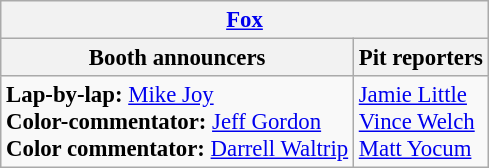<table class="wikitable" style="font-size: 95%">
<tr>
<th colspan="2"><a href='#'>Fox</a></th>
</tr>
<tr>
<th>Booth announcers</th>
<th>Pit reporters</th>
</tr>
<tr>
<td><strong>Lap-by-lap:</strong> <a href='#'>Mike Joy</a><br><strong>Color-commentator:</strong> <a href='#'>Jeff Gordon</a><br><strong>Color commentator:</strong> <a href='#'>Darrell Waltrip</a></td>
<td><a href='#'>Jamie Little</a><br><a href='#'>Vince Welch</a><br><a href='#'>Matt Yocum</a></td>
</tr>
</table>
